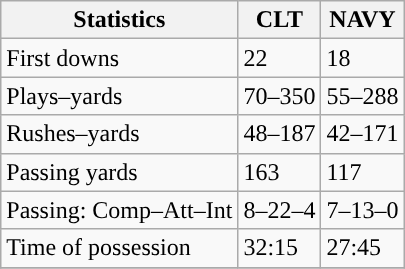<table class="wikitable" style="float: left;">
<tr>
<th>Statistics</th>
<th>CLT</th>
<th>NAVY</th>
</tr>
<tr>
<td>First downs</td>
<td>22</td>
<td>18</td>
</tr>
<tr>
<td>Plays–yards</td>
<td>70–350</td>
<td>55–288</td>
</tr>
<tr>
<td>Rushes–yards</td>
<td>48–187</td>
<td>42–171</td>
</tr>
<tr>
<td>Passing yards</td>
<td>163</td>
<td>117</td>
</tr>
<tr>
<td>Passing: Comp–Att–Int</td>
<td>8–22–4</td>
<td>7–13–0</td>
</tr>
<tr>
<td>Time of possession</td>
<td>32:15</td>
<td>27:45</td>
</tr>
<tr>
</tr>
</table>
